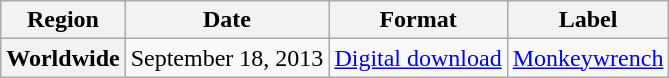<table class="wikitable plainrowheaders">
<tr>
<th scope="col">Region</th>
<th scope="col">Date</th>
<th scope="col">Format</th>
<th scope="col">Label</th>
</tr>
<tr>
<th scope="row">Worldwide</th>
<td>September 18, 2013</td>
<td><a href='#'>Digital download</a></td>
<td><a href='#'>Monkeywrench</a></td>
</tr>
</table>
